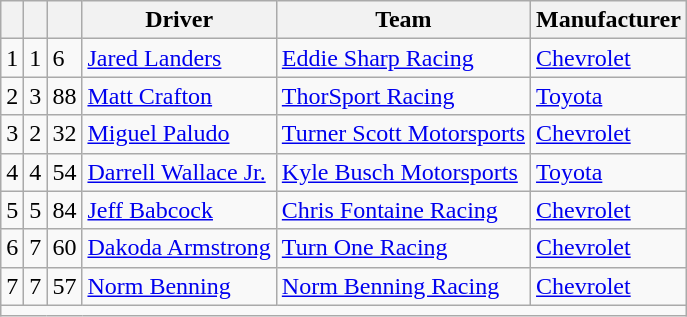<table class="wikitable sortable" border="1">
<tr>
<th scope="col"></th>
<th scope="col"></th>
<th scope="col"></th>
<th scope="col">Driver</th>
<th scope="col">Team</th>
<th scope="col">Manufacturer</th>
</tr>
<tr>
<td scope="row">1</td>
<td>1</td>
<td>6</td>
<td><a href='#'>Jared Landers</a></td>
<td><a href='#'>Eddie Sharp Racing</a></td>
<td><a href='#'>Chevrolet</a></td>
</tr>
<tr>
<td scope="row">2</td>
<td>3</td>
<td>88</td>
<td><a href='#'>Matt Crafton</a></td>
<td><a href='#'>ThorSport Racing</a></td>
<td><a href='#'>Toyota</a></td>
</tr>
<tr>
<td scope="row">3</td>
<td>2</td>
<td>32</td>
<td><a href='#'>Miguel Paludo</a></td>
<td><a href='#'>Turner Scott Motorsports</a></td>
<td><a href='#'>Chevrolet</a></td>
</tr>
<tr>
<td scope="row">4</td>
<td>4</td>
<td>54</td>
<td><a href='#'>Darrell Wallace Jr.</a></td>
<td><a href='#'>Kyle Busch Motorsports</a></td>
<td><a href='#'>Toyota</a></td>
</tr>
<tr>
<td scope="row">5</td>
<td>5</td>
<td>84</td>
<td><a href='#'>Jeff Babcock</a></td>
<td><a href='#'>Chris Fontaine Racing</a></td>
<td><a href='#'>Chevrolet</a></td>
</tr>
<tr>
<td scope="row">6</td>
<td>7</td>
<td>60</td>
<td><a href='#'>Dakoda Armstrong</a></td>
<td><a href='#'>Turn One Racing</a></td>
<td><a href='#'>Chevrolet</a></td>
</tr>
<tr>
<td scope="row">7</td>
<td>7</td>
<td>57</td>
<td><a href='#'>Norm Benning</a></td>
<td><a href='#'>Norm Benning Racing</a></td>
<td><a href='#'>Chevrolet</a></td>
</tr>
<tr class="sortbottom">
<td colspan="7"></td>
</tr>
</table>
